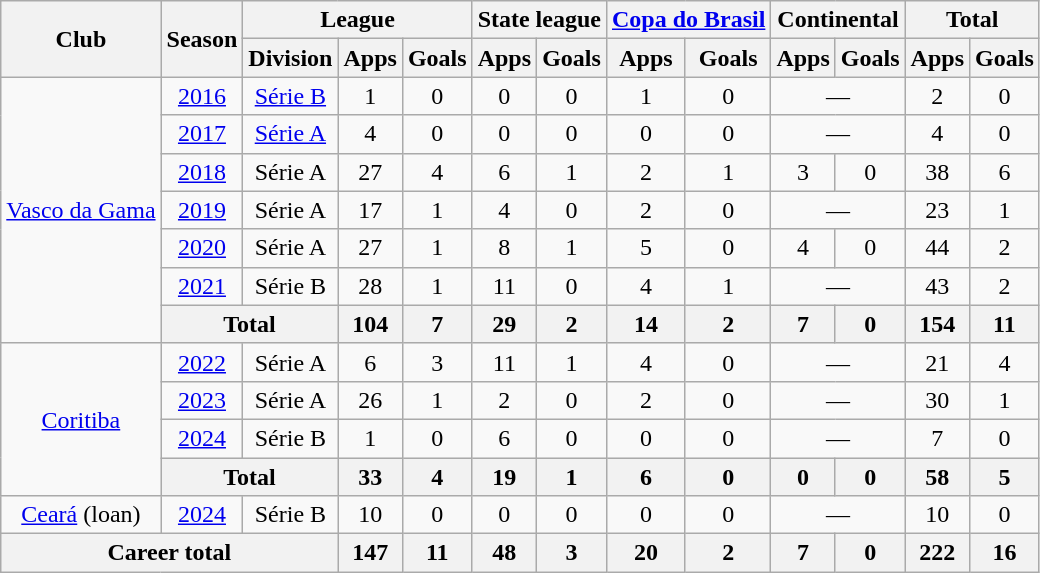<table class="wikitable" style="text-align:center">
<tr>
<th rowspan="2">Club</th>
<th rowspan="2">Season</th>
<th colspan="3">League</th>
<th colspan="2">State league</th>
<th colspan="2"><a href='#'>Copa do Brasil</a></th>
<th colspan="2">Continental</th>
<th colspan="2">Total</th>
</tr>
<tr>
<th>Division</th>
<th>Apps</th>
<th>Goals</th>
<th>Apps</th>
<th>Goals</th>
<th>Apps</th>
<th>Goals</th>
<th>Apps</th>
<th>Goals</th>
<th>Apps</th>
<th>Goals</th>
</tr>
<tr>
<td rowspan="7"><a href='#'>Vasco da Gama</a></td>
<td><a href='#'>2016</a></td>
<td><a href='#'>Série B</a></td>
<td>1</td>
<td>0</td>
<td>0</td>
<td>0</td>
<td>1</td>
<td>0</td>
<td colspan="2">—</td>
<td>2</td>
<td>0</td>
</tr>
<tr>
<td><a href='#'>2017</a></td>
<td><a href='#'>Série A</a></td>
<td>4</td>
<td>0</td>
<td>0</td>
<td>0</td>
<td>0</td>
<td>0</td>
<td colspan="2">—</td>
<td>4</td>
<td>0</td>
</tr>
<tr>
<td><a href='#'>2018</a></td>
<td>Série A</td>
<td>27</td>
<td>4</td>
<td>6</td>
<td>1</td>
<td>2</td>
<td>1</td>
<td>3</td>
<td>0</td>
<td>38</td>
<td>6</td>
</tr>
<tr>
<td><a href='#'>2019</a></td>
<td>Série A</td>
<td>17</td>
<td>1</td>
<td>4</td>
<td>0</td>
<td>2</td>
<td>0</td>
<td colspan="2">—</td>
<td>23</td>
<td>1</td>
</tr>
<tr>
<td><a href='#'>2020</a></td>
<td>Série A</td>
<td>27</td>
<td>1</td>
<td>8</td>
<td>1</td>
<td>5</td>
<td>0</td>
<td>4</td>
<td>0</td>
<td>44</td>
<td>2</td>
</tr>
<tr>
<td><a href='#'>2021</a></td>
<td>Série B</td>
<td>28</td>
<td>1</td>
<td>11</td>
<td>0</td>
<td>4</td>
<td>1</td>
<td colspan="2">—</td>
<td>43</td>
<td>2</td>
</tr>
<tr>
<th colspan="2">Total</th>
<th>104</th>
<th>7</th>
<th>29</th>
<th>2</th>
<th>14</th>
<th>2</th>
<th>7</th>
<th>0</th>
<th>154</th>
<th>11</th>
</tr>
<tr>
<td rowspan="4"><a href='#'>Coritiba</a></td>
<td><a href='#'>2022</a></td>
<td>Série A</td>
<td>6</td>
<td>3</td>
<td>11</td>
<td>1</td>
<td>4</td>
<td>0</td>
<td colspan="2">—</td>
<td>21</td>
<td>4</td>
</tr>
<tr>
<td><a href='#'>2023</a></td>
<td>Série A</td>
<td>26</td>
<td>1</td>
<td>2</td>
<td>0</td>
<td>2</td>
<td>0</td>
<td colspan="2">—</td>
<td>30</td>
<td>1</td>
</tr>
<tr>
<td><a href='#'>2024</a></td>
<td>Série B</td>
<td>1</td>
<td>0</td>
<td>6</td>
<td>0</td>
<td>0</td>
<td>0</td>
<td colspan="2">—</td>
<td>7</td>
<td>0</td>
</tr>
<tr>
<th colspan="2">Total</th>
<th>33</th>
<th>4</th>
<th>19</th>
<th>1</th>
<th>6</th>
<th>0</th>
<th>0</th>
<th>0</th>
<th>58</th>
<th>5</th>
</tr>
<tr>
<td><a href='#'>Ceará</a> (loan)</td>
<td><a href='#'>2024</a></td>
<td>Série B</td>
<td>10</td>
<td>0</td>
<td>0</td>
<td>0</td>
<td>0</td>
<td>0</td>
<td colspan="2">—</td>
<td>10</td>
<td>0</td>
</tr>
<tr>
<th colspan="3">Career total</th>
<th>147</th>
<th>11</th>
<th>48</th>
<th>3</th>
<th>20</th>
<th>2</th>
<th>7</th>
<th>0</th>
<th>222</th>
<th>16</th>
</tr>
</table>
